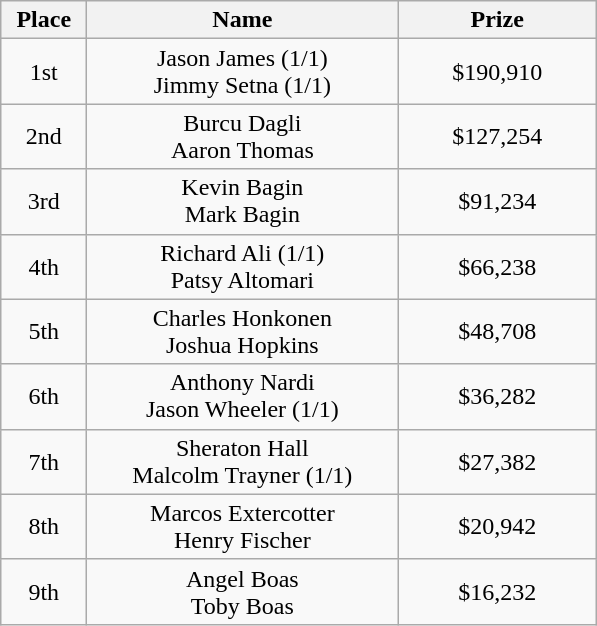<table class="wikitable">
<tr>
<th width="50">Place</th>
<th width="200">Name</th>
<th width="125">Prize</th>
</tr>
<tr>
<td align=center>1st</td>
<td align=center> Jason James (1/1)<br> Jimmy Setna (1/1)</td>
<td align=center>$190,910</td>
</tr>
<tr>
<td align=center>2nd</td>
<td align=center> Burcu Dagli<br> Aaron Thomas</td>
<td align=center>$127,254</td>
</tr>
<tr>
<td align=center>3rd</td>
<td align=center> Kevin Bagin<br> Mark Bagin</td>
<td align=center>$91,234</td>
</tr>
<tr>
<td align=center>4th</td>
<td align=center> Richard Ali (1/1)<br> Patsy Altomari</td>
<td align=center>$66,238</td>
</tr>
<tr>
<td align=center>5th</td>
<td align=center> Charles Honkonen<br> Joshua Hopkins</td>
<td align=center>$48,708</td>
</tr>
<tr>
<td align=center>6th</td>
<td align=center> Anthony Nardi <br> Jason Wheeler (1/1)</td>
<td align=center>$36,282</td>
</tr>
<tr>
<td align=center>7th</td>
<td align=center> Sheraton Hall<br> Malcolm Trayner (1/1)</td>
<td align=center>$27,382</td>
</tr>
<tr>
<td align=center>8th</td>
<td align=center> Marcos Extercotter<br> Henry Fischer</td>
<td align=center>$20,942</td>
</tr>
<tr>
<td align=center>9th</td>
<td align=center> Angel Boas<br> Toby Boas</td>
<td align=center>$16,232</td>
</tr>
</table>
